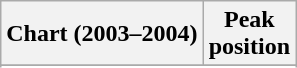<table class="wikitable sortable plainrowheaders" style="text-align:center">
<tr>
<th scope="col">Chart (2003–2004)</th>
<th scope="col">Peak<br>position</th>
</tr>
<tr>
</tr>
<tr>
</tr>
<tr>
</tr>
</table>
